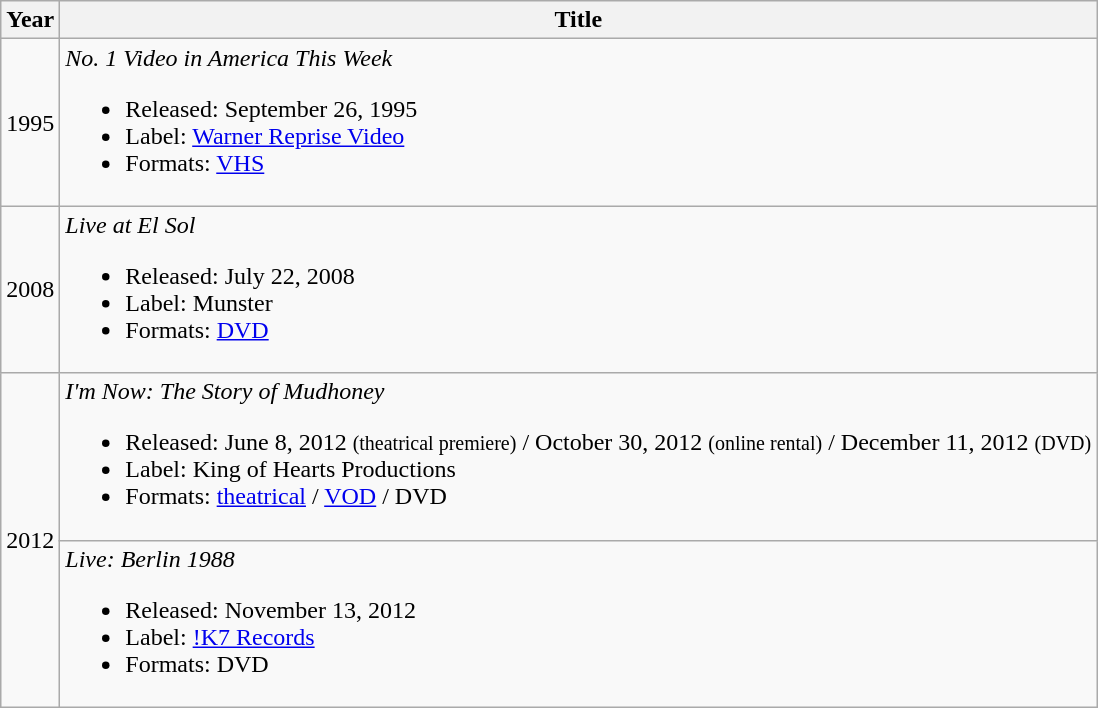<table class="wikitable">
<tr>
<th>Year</th>
<th>Title</th>
</tr>
<tr>
<td>1995</td>
<td><em>No. 1 Video in America This Week</em><br><ul><li>Released: September 26, 1995</li><li>Label: <a href='#'>Warner Reprise Video</a></li><li>Formats: <a href='#'>VHS</a></li></ul></td>
</tr>
<tr>
<td>2008</td>
<td><em>Live at El Sol</em><br><ul><li>Released: July 22, 2008</li><li>Label: Munster</li><li>Formats: <a href='#'>DVD</a></li></ul></td>
</tr>
<tr>
<td rowspan="2">2012</td>
<td><em>I'm Now: The Story of Mudhoney</em><br><ul><li>Released: June 8, 2012 <small>(theatrical premiere)</small> / October 30, 2012 <small>(online rental)</small> / December 11, 2012 <small>(DVD)</small></li><li>Label: King of Hearts Productions</li><li>Formats: <a href='#'>theatrical</a> / <a href='#'>VOD</a> / DVD</li></ul></td>
</tr>
<tr>
<td><em>Live: Berlin 1988</em><br><ul><li>Released: November 13, 2012</li><li>Label: <a href='#'>!K7 Records</a></li><li>Formats: DVD</li></ul></td>
</tr>
</table>
